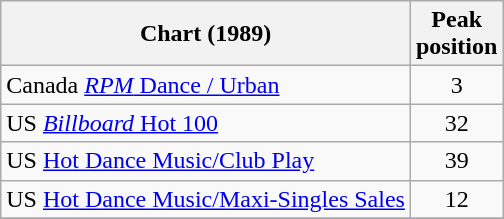<table Class = "wikitable sortable">
<tr>
<th>Chart (1989)</th>
<th>Peak<br>position</th>
</tr>
<tr>
<td>Canada <a href='#'><em>RPM</em> Dance / Urban</a></td>
<td align = "center">3</td>
</tr>
<tr>
<td>US <a href='#'><em>Billboard</em> Hot 100</a></td>
<td align = "center">32</td>
</tr>
<tr>
<td>US <a href='#'>Hot Dance Music/Club Play</a></td>
<td align = "center">39</td>
</tr>
<tr>
<td>US <a href='#'>Hot Dance Music/Maxi-Singles Sales</a></td>
<td align = "center">12</td>
</tr>
<tr>
</tr>
</table>
